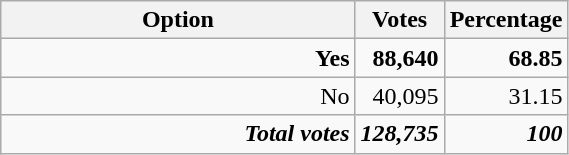<table class="wikitable" style="text-align: right; width: 30%;">
<tr>
<th style="width:80%;">Option</th>
<th style="width:10%;">Votes</th>
<th style="width:10%;">Percentage</th>
</tr>
<tr>
<td><strong>Yes</strong></td>
<td><strong>88,640</strong></td>
<td><strong>68.85</strong></td>
</tr>
<tr>
<td>No</td>
<td>40,095</td>
<td>31.15</td>
</tr>
<tr>
<td><strong><em>Total votes</em></strong></td>
<td><strong><em>128,735</em></strong></td>
<td><strong><em>100</em></strong></td>
</tr>
</table>
